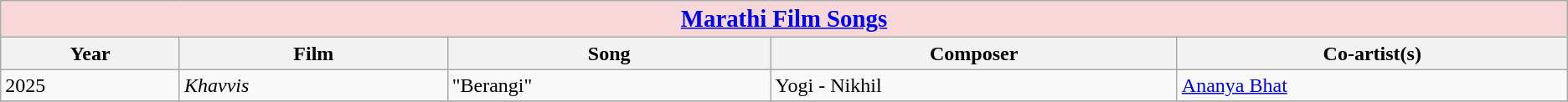<table class="wikitable">
<tr>
<th colspan="5" ! style="background:#f7d7d7; width:3000px; text-align:center;"><big><a href='#'>Marathi Film Songs</a></big></th>
</tr>
<tr>
<th>Year</th>
<th>Film</th>
<th>Song</th>
<th>Composer</th>
<th>Co-artist(s)</th>
</tr>
<tr>
<td>2025</td>
<td><em>Khavvis</em></td>
<td>"Berangi"</td>
<td>Yogi - Nikhil</td>
<td><a href='#'>Ananya Bhat</a></td>
</tr>
<tr>
</tr>
</table>
